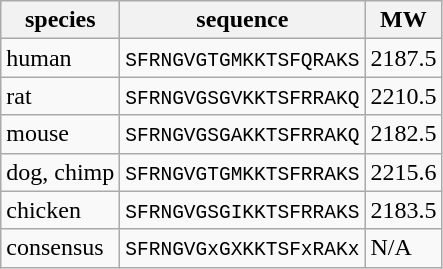<table class="wikitable">
<tr>
<th>species</th>
<th>sequence</th>
<th>MW</th>
</tr>
<tr>
<td>human</td>
<td><code>SFRNGVGTGMKKTSFQRAKS</code></td>
<td>2187.5</td>
</tr>
<tr>
<td>rat</td>
<td><code>SFRNGVGSGVKKTSFRRAKQ</code></td>
<td>2210.5</td>
</tr>
<tr>
<td>mouse</td>
<td><code>SFRNGVGSGAKKTSFRRAKQ</code></td>
<td>2182.5</td>
</tr>
<tr>
<td>dog, chimp</td>
<td><code>SFRNGVGTGMKKTSFRRAKS</code></td>
<td>2215.6</td>
</tr>
<tr>
<td>chicken</td>
<td><code>SFRNGVGSGIKKTSFRRAKS</code></td>
<td>2183.5</td>
</tr>
<tr>
<td>consensus</td>
<td><code>SFRNGVGxGXKKTSFxRAKx</code></td>
<td>N/A</td>
</tr>
</table>
